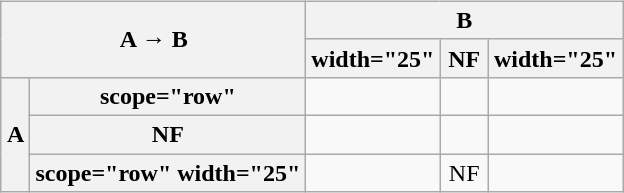<table style="border-spacing: 10px 0;" align="center">
<tr valign="bottom">
<td><br><table class="wikitable" style="text-align:center;">
<tr>
<th rowspan="2" colspan="2">A → B</th>
<th colspan="3">B</th>
</tr>
<tr>
<th>width="25" </th>
<th width="25">NF</th>
<th>width="25" </th>
</tr>
<tr>
<th rowspan="3">A</th>
<th>scope="row" </th>
<td></td>
<td></td>
<td></td>
</tr>
<tr>
<th scope="row">NF</th>
<td></td>
<td></td>
<td></td>
</tr>
<tr>
<th>scope="row" width="25" </th>
<td></td>
<td>NF</td>
<td></td>
</tr>
</table>
</td>
</tr>
</table>
